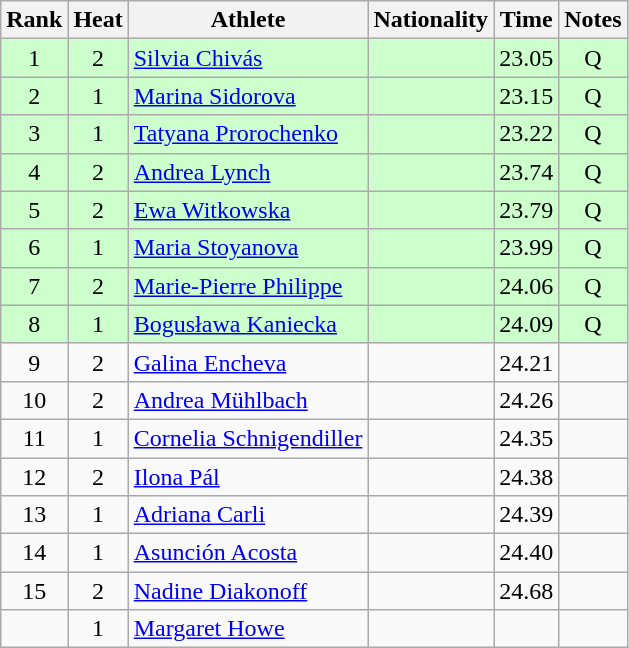<table class="wikitable sortable" style="text-align:center">
<tr>
<th>Rank</th>
<th>Heat</th>
<th>Athlete</th>
<th>Nationality</th>
<th>Time</th>
<th>Notes</th>
</tr>
<tr bgcolor=ccffcc>
<td>1</td>
<td>2</td>
<td align=left><a href='#'>Silvia Chivás</a></td>
<td align=left></td>
<td>23.05</td>
<td>Q</td>
</tr>
<tr bgcolor=ccffcc>
<td>2</td>
<td>1</td>
<td align=left><a href='#'>Marina Sidorova</a></td>
<td align=left></td>
<td>23.15</td>
<td>Q</td>
</tr>
<tr bgcolor=ccffcc>
<td>3</td>
<td>1</td>
<td align=left><a href='#'>Tatyana Prorochenko</a></td>
<td align=left></td>
<td>23.22</td>
<td>Q</td>
</tr>
<tr bgcolor=ccffcc>
<td>4</td>
<td>2</td>
<td align=left><a href='#'>Andrea Lynch</a></td>
<td align=left></td>
<td>23.74</td>
<td>Q</td>
</tr>
<tr bgcolor=ccffcc>
<td>5</td>
<td>2</td>
<td align=left><a href='#'>Ewa Witkowska</a></td>
<td align=left></td>
<td>23.79</td>
<td>Q</td>
</tr>
<tr bgcolor=ccffcc>
<td>6</td>
<td>1</td>
<td align=left><a href='#'>Maria Stoyanova</a></td>
<td align=left></td>
<td>23.99</td>
<td>Q</td>
</tr>
<tr bgcolor=ccffcc>
<td>7</td>
<td>2</td>
<td align=left><a href='#'>Marie-Pierre Philippe</a></td>
<td align=left></td>
<td>24.06</td>
<td>Q</td>
</tr>
<tr bgcolor=ccffcc>
<td>8</td>
<td>1</td>
<td align=left><a href='#'>Bogusława Kaniecka</a></td>
<td align=left></td>
<td>24.09</td>
<td>Q</td>
</tr>
<tr>
<td>9</td>
<td>2</td>
<td align=left><a href='#'>Galina Encheva</a></td>
<td align=left></td>
<td>24.21</td>
<td></td>
</tr>
<tr>
<td>10</td>
<td>2</td>
<td align=left><a href='#'>Andrea Mühlbach</a></td>
<td align=left></td>
<td>24.26</td>
<td></td>
</tr>
<tr>
<td>11</td>
<td>1</td>
<td align=left><a href='#'>Cornelia Schnigendiller</a></td>
<td align=left></td>
<td>24.35</td>
<td></td>
</tr>
<tr>
<td>12</td>
<td>2</td>
<td align=left><a href='#'>Ilona Pál</a></td>
<td align=left></td>
<td>24.38</td>
<td></td>
</tr>
<tr>
<td>13</td>
<td>1</td>
<td align=left><a href='#'>Adriana Carli</a></td>
<td align=left></td>
<td>24.39</td>
<td></td>
</tr>
<tr>
<td>14</td>
<td>1</td>
<td align=left><a href='#'>Asunción Acosta</a></td>
<td align=left></td>
<td>24.40</td>
<td></td>
</tr>
<tr>
<td>15</td>
<td>2</td>
<td align=left><a href='#'>Nadine Diakonoff</a></td>
<td align=left></td>
<td>24.68</td>
<td></td>
</tr>
<tr>
<td></td>
<td>1</td>
<td align=left><a href='#'>Margaret Howe</a></td>
<td align=left></td>
<td></td>
<td></td>
</tr>
</table>
